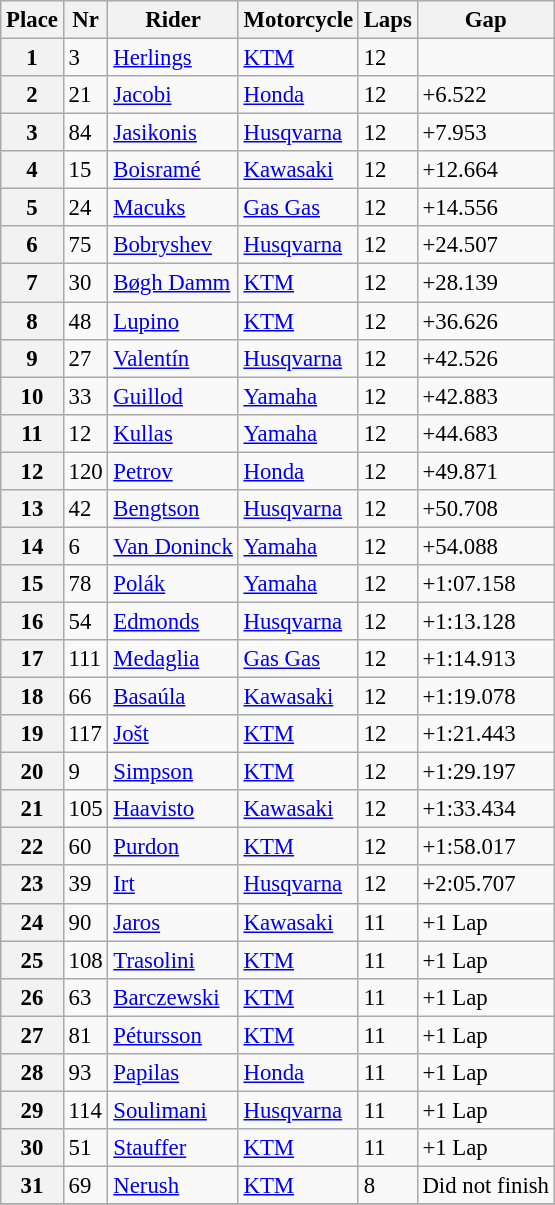<table class="wikitable" style="font-size: 95%">
<tr>
<th>Place</th>
<th>Nr</th>
<th>Rider</th>
<th>Motorcycle</th>
<th>Laps</th>
<th>Gap</th>
</tr>
<tr>
<th>1</th>
<td>3</td>
<td> <a href='#'>Herlings</a></td>
<td><a href='#'>KTM</a></td>
<td>12</td>
<td></td>
</tr>
<tr>
<th>2</th>
<td>21</td>
<td> <a href='#'>Jacobi</a></td>
<td><a href='#'>Honda</a></td>
<td>12</td>
<td>+6.522</td>
</tr>
<tr>
<th>3</th>
<td>84</td>
<td> <a href='#'>Jasikonis</a></td>
<td><a href='#'>Husqvarna</a></td>
<td>12</td>
<td>+7.953</td>
</tr>
<tr>
<th>4</th>
<td>15</td>
<td> <a href='#'>Boisramé</a></td>
<td><a href='#'>Kawasaki</a></td>
<td>12</td>
<td>+12.664</td>
</tr>
<tr>
<th>5</th>
<td>24</td>
<td> <a href='#'>Macuks</a></td>
<td><a href='#'>Gas Gas</a></td>
<td>12</td>
<td>+14.556</td>
</tr>
<tr>
<th>6</th>
<td>75</td>
<td> <a href='#'>Bobryshev</a></td>
<td><a href='#'>Husqvarna</a></td>
<td>12</td>
<td>+24.507</td>
</tr>
<tr>
<th>7</th>
<td>30</td>
<td> <a href='#'>Bøgh Damm</a></td>
<td><a href='#'>KTM</a></td>
<td>12</td>
<td>+28.139</td>
</tr>
<tr>
<th>8</th>
<td>48</td>
<td> <a href='#'>Lupino</a></td>
<td><a href='#'>KTM</a></td>
<td>12</td>
<td>+36.626</td>
</tr>
<tr>
<th>9</th>
<td>27</td>
<td> <a href='#'>Valentín</a></td>
<td><a href='#'>Husqvarna</a></td>
<td>12</td>
<td>+42.526</td>
</tr>
<tr>
<th>10</th>
<td>33</td>
<td> <a href='#'>Guillod</a></td>
<td><a href='#'>Yamaha</a></td>
<td>12</td>
<td>+42.883</td>
</tr>
<tr>
<th>11</th>
<td>12</td>
<td> <a href='#'>Kullas</a></td>
<td><a href='#'>Yamaha</a></td>
<td>12</td>
<td>+44.683</td>
</tr>
<tr>
<th>12</th>
<td>120</td>
<td> <a href='#'>Petrov</a></td>
<td><a href='#'>Honda</a></td>
<td>12</td>
<td>+49.871</td>
</tr>
<tr>
<th>13</th>
<td>42</td>
<td> <a href='#'>Bengtson</a></td>
<td><a href='#'>Husqvarna</a></td>
<td>12</td>
<td>+50.708</td>
</tr>
<tr>
<th>14</th>
<td>6</td>
<td> <a href='#'>Van Doninck</a></td>
<td><a href='#'>Yamaha</a></td>
<td>12</td>
<td>+54.088</td>
</tr>
<tr>
<th>15</th>
<td>78</td>
<td> <a href='#'>Polák</a></td>
<td><a href='#'>Yamaha</a></td>
<td>12</td>
<td>+1:07.158</td>
</tr>
<tr>
<th>16</th>
<td>54</td>
<td> <a href='#'>Edmonds</a></td>
<td><a href='#'>Husqvarna</a></td>
<td>12</td>
<td>+1:13.128</td>
</tr>
<tr>
<th>17</th>
<td>111</td>
<td> <a href='#'>Medaglia</a></td>
<td><a href='#'>Gas Gas</a></td>
<td>12</td>
<td>+1:14.913</td>
</tr>
<tr>
<th>18</th>
<td>66</td>
<td> <a href='#'>Basaúla</a></td>
<td><a href='#'>Kawasaki</a></td>
<td>12</td>
<td>+1:19.078</td>
</tr>
<tr>
<th>19</th>
<td>117</td>
<td> <a href='#'>Jošt</a></td>
<td><a href='#'>KTM</a></td>
<td>12</td>
<td>+1:21.443</td>
</tr>
<tr>
<th>20</th>
<td>9</td>
<td> <a href='#'>Simpson</a></td>
<td><a href='#'>KTM</a></td>
<td>12</td>
<td>+1:29.197</td>
</tr>
<tr>
<th>21</th>
<td>105</td>
<td> <a href='#'>Haavisto</a></td>
<td><a href='#'>Kawasaki</a></td>
<td>12</td>
<td>+1:33.434</td>
</tr>
<tr>
<th>22</th>
<td>60</td>
<td> <a href='#'>Purdon</a></td>
<td><a href='#'>KTM</a></td>
<td>12</td>
<td>+1:58.017</td>
</tr>
<tr>
<th>23</th>
<td>39</td>
<td> <a href='#'>Irt</a></td>
<td><a href='#'>Husqvarna</a></td>
<td>12</td>
<td>+2:05.707</td>
</tr>
<tr>
<th>24</th>
<td>90</td>
<td> <a href='#'>Jaros</a></td>
<td><a href='#'>Kawasaki</a></td>
<td>11</td>
<td>+1 Lap</td>
</tr>
<tr>
<th>25</th>
<td>108</td>
<td> <a href='#'>Trasolini</a></td>
<td><a href='#'>KTM</a></td>
<td>11</td>
<td>+1 Lap</td>
</tr>
<tr>
<th>26</th>
<td>63</td>
<td> <a href='#'>Barczewski</a></td>
<td><a href='#'>KTM</a></td>
<td>11</td>
<td>+1 Lap</td>
</tr>
<tr>
<th>27</th>
<td>81</td>
<td> <a href='#'>Pétursson</a></td>
<td><a href='#'>KTM</a></td>
<td>11</td>
<td>+1 Lap</td>
</tr>
<tr>
<th>28</th>
<td>93</td>
<td> <a href='#'>Papilas</a></td>
<td><a href='#'>Honda</a></td>
<td>11</td>
<td>+1 Lap</td>
</tr>
<tr>
<th>29</th>
<td>114</td>
<td> <a href='#'>Soulimani</a></td>
<td><a href='#'>Husqvarna</a></td>
<td>11</td>
<td>+1 Lap</td>
</tr>
<tr>
<th>30</th>
<td>51</td>
<td> <a href='#'>Stauffer</a></td>
<td><a href='#'>KTM</a></td>
<td>11</td>
<td>+1 Lap</td>
</tr>
<tr>
<th>31</th>
<td>69</td>
<td> <a href='#'>Nerush</a></td>
<td><a href='#'>KTM</a></td>
<td>8</td>
<td>Did not finish</td>
</tr>
<tr>
</tr>
</table>
